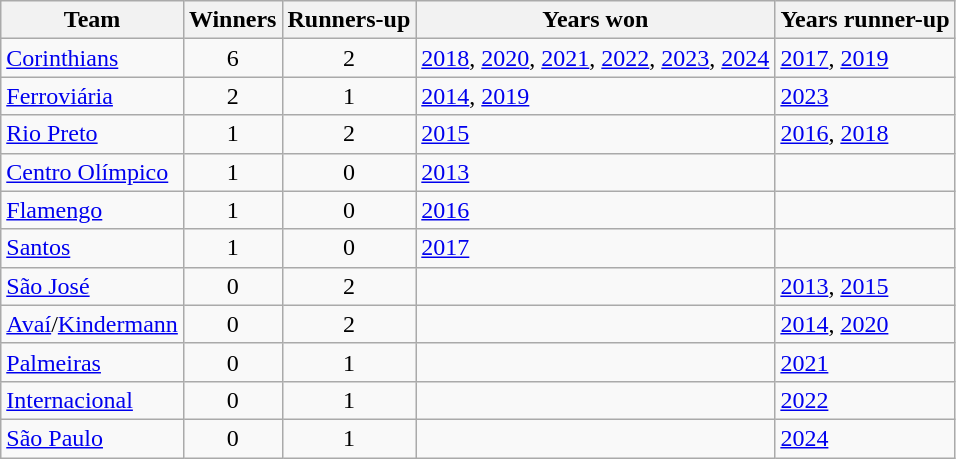<table class="wikitable">
<tr>
<th>Team</th>
<th>Winners</th>
<th>Runners-up</th>
<th>Years won</th>
<th>Years runner-up</th>
</tr>
<tr>
<td> <a href='#'>Corinthians</a></td>
<td align=center>6</td>
<td align=center>2</td>
<td><a href='#'>2018</a>, <a href='#'>2020</a>, <a href='#'>2021</a>, <a href='#'>2022</a>, <a href='#'>2023</a>, <a href='#'>2024</a></td>
<td><a href='#'>2017</a>, <a href='#'>2019</a></td>
</tr>
<tr>
<td> <a href='#'>Ferroviária</a></td>
<td align=center>2</td>
<td align=center>1</td>
<td><a href='#'>2014</a>, <a href='#'>2019</a></td>
<td><a href='#'>2023</a></td>
</tr>
<tr>
<td> <a href='#'>Rio Preto</a></td>
<td align=center>1</td>
<td align=center>2</td>
<td><a href='#'>2015</a></td>
<td><a href='#'>2016</a>, <a href='#'>2018</a></td>
</tr>
<tr>
<td> <a href='#'>Centro Olímpico</a></td>
<td align=center>1</td>
<td align=center>0</td>
<td><a href='#'>2013</a></td>
<td></td>
</tr>
<tr>
<td> <a href='#'>Flamengo</a></td>
<td align=center>1</td>
<td align=center>0</td>
<td><a href='#'>2016</a></td>
<td></td>
</tr>
<tr>
<td> <a href='#'>Santos</a></td>
<td align=center>1</td>
<td align=center>0</td>
<td><a href='#'>2017</a></td>
<td></td>
</tr>
<tr>
<td> <a href='#'>São José</a></td>
<td align=center>0</td>
<td align=center>2</td>
<td></td>
<td><a href='#'>2013</a>, <a href='#'>2015</a></td>
</tr>
<tr>
<td> <a href='#'>Avaí</a>/<a href='#'>Kindermann</a></td>
<td align=center>0</td>
<td align=center>2</td>
<td></td>
<td><a href='#'>2014</a>, <a href='#'>2020</a></td>
</tr>
<tr>
<td> <a href='#'>Palmeiras</a></td>
<td align=center>0</td>
<td align=center>1</td>
<td></td>
<td><a href='#'>2021</a></td>
</tr>
<tr>
<td> <a href='#'>Internacional</a></td>
<td align=center>0</td>
<td align=center>1</td>
<td></td>
<td><a href='#'>2022</a></td>
</tr>
<tr>
<td> <a href='#'>São Paulo</a></td>
<td align=center>0</td>
<td align=center>1</td>
<td></td>
<td><a href='#'>2024</a></td>
</tr>
</table>
